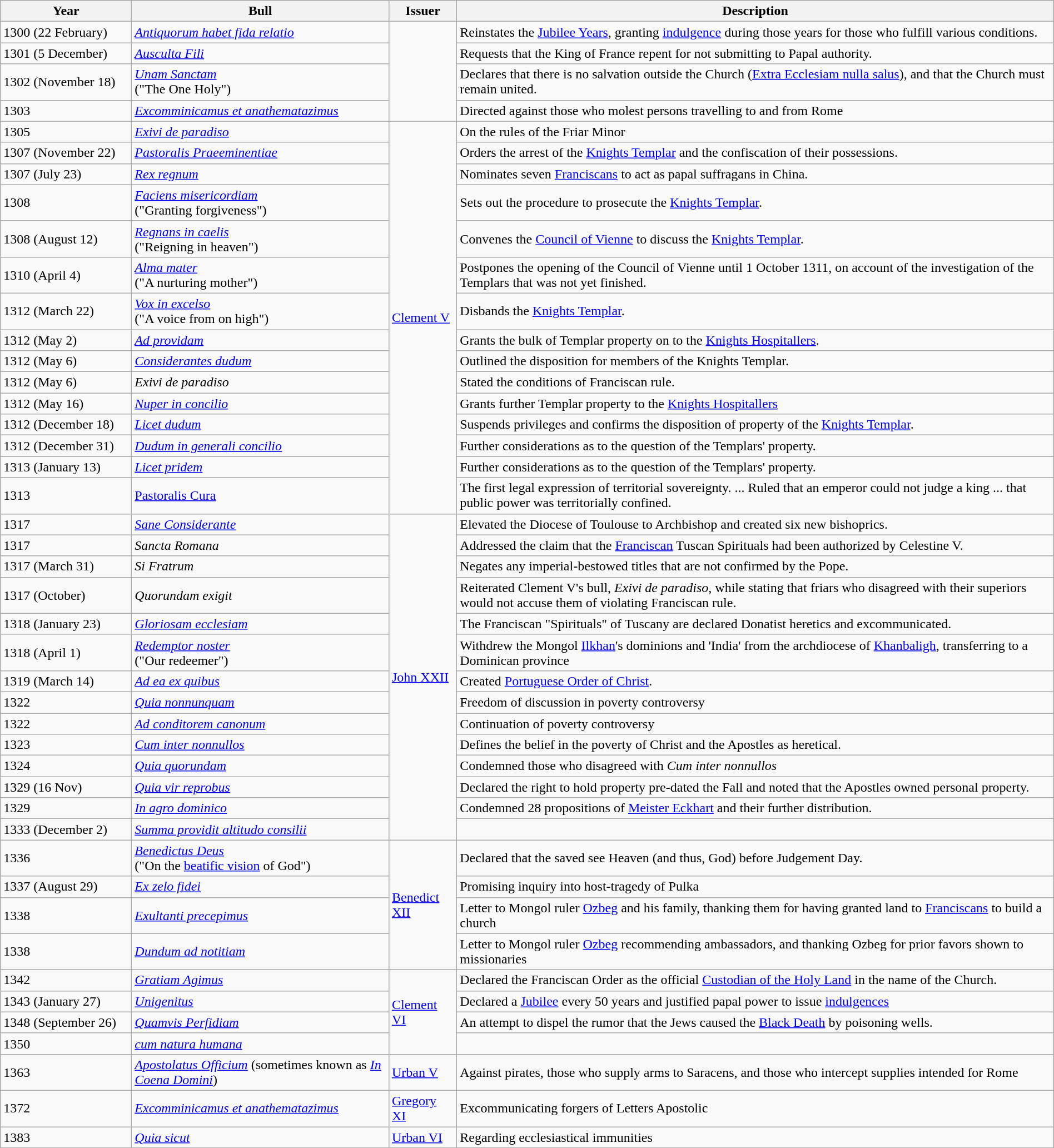<table class="wikitable" style="width:100%;">
<tr>
<th width="150">Year</th>
<th>Bull</th>
<th>Issuer</th>
<th>Description</th>
</tr>
<tr>
<td>1300 (22 February)</td>
<td><em><a href='#'>Antiquorum habet fida relatio</a></em></td>
<td rowspan=4></td>
<td>Reinstates the <a href='#'>Jubilee Years</a>, granting <a href='#'>indulgence</a> during those years for those who fulfill various conditions.</td>
</tr>
<tr>
<td>1301 (5 December)</td>
<td><em><a href='#'>Ausculta Fili</a></em></td>
<td>Requests that the King of France repent for not submitting to Papal authority.</td>
</tr>
<tr>
<td>1302 (November 18)</td>
<td><em><a href='#'>Unam Sanctam</a></em><br>("The One Holy")</td>
<td>Declares that there is no salvation outside the Church (<a href='#'>Extra Ecclesiam nulla salus</a>), and that the Church must remain united.</td>
</tr>
<tr>
<td>1303</td>
<td><em><a href='#'>Excomminicamus et anathematazimus</a></em></td>
<td>Directed against those who molest persons travelling to and from Rome</td>
</tr>
<tr>
<td>1305</td>
<td><em><a href='#'>Exivi de paradiso</a></em></td>
<td rowspan=15><a href='#'>Clement V</a></td>
<td>On the rules of the Friar Minor</td>
</tr>
<tr>
<td>1307 (November 22)</td>
<td><em><a href='#'>Pastoralis Praeeminentiae</a></em></td>
<td>Orders the arrest of the <a href='#'>Knights Templar</a> and the confiscation of their possessions.</td>
</tr>
<tr>
<td>1307 (July 23)</td>
<td><em><a href='#'>Rex regnum</a></em></td>
<td>Nominates seven <a href='#'>Franciscans</a> to act as papal suffragans in China.</td>
</tr>
<tr>
<td>1308</td>
<td><em><a href='#'>Faciens misericordiam</a></em><br>("Granting forgiveness")</td>
<td>Sets out the procedure to prosecute the <a href='#'>Knights Templar</a>.</td>
</tr>
<tr>
<td>1308 (August 12)</td>
<td><em><a href='#'>Regnans in caelis</a></em><br>("Reigning in heaven")</td>
<td>Convenes the <a href='#'>Council of Vienne</a> to discuss the <a href='#'>Knights Templar</a>.</td>
</tr>
<tr>
<td>1310 (April 4)</td>
<td><em><a href='#'>Alma mater</a></em><br>("A nurturing mother")</td>
<td>Postpones the opening of the Council of Vienne until 1 October 1311, on account of the investigation of the Templars that was not yet finished.</td>
</tr>
<tr>
<td>1312 (March 22)</td>
<td><em><a href='#'>Vox in excelso</a></em><br>("A voice from on high")</td>
<td>Disbands the <a href='#'>Knights Templar</a>.</td>
</tr>
<tr>
<td>1312 (May 2)</td>
<td><em><a href='#'>Ad providam</a></em></td>
<td>Grants the bulk of Templar property on to the <a href='#'>Knights Hospitallers</a>.</td>
</tr>
<tr>
<td>1312 (May 6)</td>
<td><em><a href='#'>Considerantes dudum</a></em></td>
<td>Outlined the disposition for members of the Knights Templar.</td>
</tr>
<tr>
<td>1312 (May 6)</td>
<td><em>Exivi de paradiso</em></td>
<td>Stated the conditions of Franciscan rule.</td>
</tr>
<tr>
<td>1312 (May 16)</td>
<td><em><a href='#'>Nuper in concilio</a></em></td>
<td>Grants further Templar property to the <a href='#'>Knights Hospitallers</a></td>
</tr>
<tr>
<td>1312 (December 18)</td>
<td><em><a href='#'>Licet dudum</a></em></td>
<td>Suspends privileges and confirms the disposition of property of the <a href='#'>Knights Templar</a>.</td>
</tr>
<tr>
<td>1312 (December 31)</td>
<td><em><a href='#'>Dudum in generali concilio</a></em></td>
<td>Further considerations as to the question of the Templars' property.</td>
</tr>
<tr>
<td>1313 (January 13)</td>
<td><em><a href='#'>Licet pridem</a></em></td>
<td>Further considerations as to the question of the Templars' property.</td>
</tr>
<tr>
<td>1313</td>
<td><a href='#'>Pastoralis Cura</a></td>
<td>The first legal expression of territorial sovereignty. ... Ruled that an emperor could not judge a king ... that public power was territorially confined.</td>
</tr>
<tr>
<td>1317</td>
<td><em><a href='#'>Sane Considerante</a></em></td>
<td rowspan="14"><a href='#'>John XXII</a></td>
<td>Elevated the Diocese of Toulouse to Archbishop and created six new bishoprics.</td>
</tr>
<tr>
<td>1317</td>
<td><em>Sancta Romana</em></td>
<td>Addressed the claim that the <a href='#'>Franciscan</a> Tuscan Spirituals had been authorized by Celestine V.</td>
</tr>
<tr>
<td>1317 (March 31)</td>
<td><em>Si Fratrum</em></td>
<td>Negates any imperial-bestowed titles that are not confirmed by the Pope.</td>
</tr>
<tr>
<td>1317 (October)</td>
<td><em>Quorundam exigit</em></td>
<td>Reiterated Clement V's bull, <em>Exivi de paradiso</em>, while stating that friars who disagreed with their superiors would not accuse them of violating Franciscan rule.</td>
</tr>
<tr>
<td>1318 (January 23)</td>
<td><em><a href='#'>Gloriosam ecclesiam</a></em></td>
<td>The Franciscan "Spirituals" of Tuscany are declared Donatist heretics and excommunicated.</td>
</tr>
<tr>
<td>1318 (April 1)</td>
<td><em><a href='#'>Redemptor noster</a></em><br>("Our redeemer")</td>
<td>Withdrew the Mongol <a href='#'>Ilkhan</a>'s dominions and 'India' from the archdiocese of <a href='#'>Khanbaligh</a>, transferring to a Dominican province</td>
</tr>
<tr>
<td>1319 (March 14)</td>
<td><em><a href='#'>Ad ea ex quibus</a></em></td>
<td>Created <a href='#'>Portuguese Order of Christ</a>.</td>
</tr>
<tr>
<td>1322</td>
<td><em><a href='#'>Quia nonnunquam</a></em></td>
<td>Freedom of discussion in poverty controversy</td>
</tr>
<tr>
<td>1322</td>
<td><em><a href='#'>Ad conditorem canonum</a></em></td>
<td>Continuation of poverty controversy</td>
</tr>
<tr>
<td>1323</td>
<td><em><a href='#'>Cum inter nonnullos</a></em></td>
<td>Defines the belief in the poverty of Christ and the Apostles as heretical.</td>
</tr>
<tr>
<td>1324</td>
<td><em><a href='#'>Quia quorundam</a></em></td>
<td>Condemned those who disagreed with <em>Cum inter nonnullos</em></td>
</tr>
<tr>
<td>1329 (16 Nov)</td>
<td><em><a href='#'>Quia vir reprobus</a></em></td>
<td>Declared the right to hold property pre-dated the Fall and noted that the Apostles owned personal property.</td>
</tr>
<tr>
<td>1329</td>
<td><em><a href='#'>In agro dominico</a></em></td>
<td>Condemned 28 propositions of <a href='#'>Meister Eckhart</a> and their further distribution.</td>
</tr>
<tr>
<td>1333 (December 2)</td>
<td><em><a href='#'>Summa providit altitudo consilii</a></em></td>
<td></td>
</tr>
<tr>
<td>1336</td>
<td><em><a href='#'>Benedictus Deus</a></em><br>("On the <a href='#'>beatific vision</a> of God")</td>
<td rowspan=4><a href='#'>Benedict XII</a></td>
<td>Declared that the saved see Heaven (and thus, God) before Judgement Day.</td>
</tr>
<tr>
<td>1337 (August 29)</td>
<td><em><a href='#'>Ex zelo fidei</a></em></td>
<td>Promising inquiry into host-tragedy of Pulka</td>
</tr>
<tr>
<td>1338</td>
<td><em><a href='#'>Exultanti precepimus</a></em></td>
<td>Letter to Mongol ruler <a href='#'>Ozbeg</a> and his family, thanking them for having granted land to <a href='#'>Franciscans</a> to build a church</td>
</tr>
<tr>
<td>1338</td>
<td><em><a href='#'>Dundum ad notitiam</a></em></td>
<td>Letter to Mongol ruler <a href='#'>Ozbeg</a> recommending ambassadors, and thanking Ozbeg for prior favors shown to missionaries</td>
</tr>
<tr>
<td>1342</td>
<td><em><a href='#'>Gratiam Agimus</a></em></td>
<td rowspan="4"><a href='#'>Clement VI</a></td>
<td>Declared the Franciscan Order as the official <a href='#'>Custodian of the Holy Land</a> in the name of the Church.</td>
</tr>
<tr>
<td>1343 (January 27)</td>
<td><em><a href='#'>Unigenitus</a></em></td>
<td>Declared a <a href='#'>Jubilee</a> every 50 years and justified papal power to issue <a href='#'>indulgences</a></td>
</tr>
<tr>
<td>1348 (September 26)</td>
<td><em><a href='#'>Quamvis Perfidiam</a></em></td>
<td>An attempt to dispel the rumor that the Jews caused the <a href='#'>Black Death</a> by poisoning wells.</td>
</tr>
<tr>
<td>1350</td>
<td><em><a href='#'>cum natura humana</a></em></td>
<td></td>
</tr>
<tr>
<td>1363</td>
<td><em><a href='#'>Apostolatus Officium</a></em> (sometimes known as <em><a href='#'>In Coena Domini</a></em>)</td>
<td><a href='#'>Urban V</a></td>
<td>Against pirates, those who supply arms to Saracens, and those who intercept supplies intended for Rome</td>
</tr>
<tr>
<td>1372</td>
<td><em><a href='#'>Excomminicamus et anathematazimus</a></em></td>
<td><a href='#'>Gregory XI</a></td>
<td>Excommunicating forgers of Letters Apostolic</td>
</tr>
<tr>
<td>1383</td>
<td><em><a href='#'>Quia sicut</a></em></td>
<td><a href='#'>Urban VI</a></td>
<td>Regarding ecclesiastical immunities</td>
</tr>
</table>
